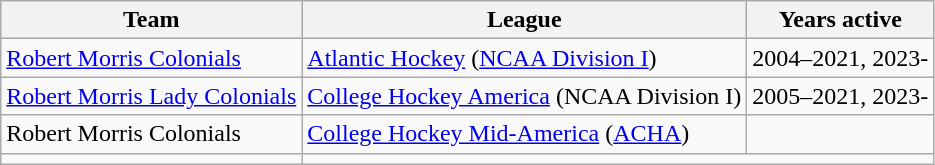<table class="wikitable">
<tr>
<th>Team</th>
<th>League</th>
<th>Years active</th>
</tr>
<tr>
<td><a href='#'>Robert Morris Colonials</a></td>
<td><a href='#'>Atlantic Hockey</a> (<a href='#'>NCAA Division I</a>)</td>
<td>2004–2021, 2023-</td>
</tr>
<tr>
<td><a href='#'>Robert Morris Lady Colonials</a></td>
<td><a href='#'>College Hockey America</a> (NCAA Division I)</td>
<td>2005–2021, 2023-</td>
</tr>
<tr>
<td>Robert Morris Colonials</td>
<td><a href='#'>College Hockey Mid-America</a> (<a href='#'>ACHA</a>)</td>
<td></td>
</tr>
<tr>
<td></td>
</tr>
</table>
